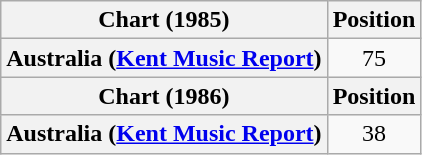<table class="wikitable sortable plainrowheaders" style="text-align:center">
<tr>
<th>Chart (1985)</th>
<th>Position</th>
</tr>
<tr>
<th scope="row">Australia (<a href='#'>Kent Music Report</a>)</th>
<td>75</td>
</tr>
<tr>
<th>Chart (1986)</th>
<th>Position</th>
</tr>
<tr>
<th scope="row">Australia (<a href='#'>Kent Music Report</a>)</th>
<td>38</td>
</tr>
</table>
